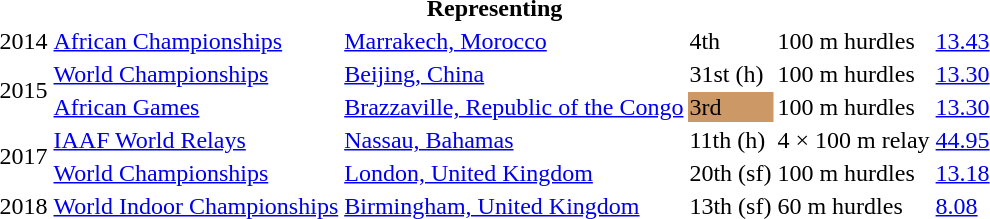<table>
<tr>
<th colspan="6">Representing </th>
</tr>
<tr>
<td>2014</td>
<td><a href='#'>African Championships</a></td>
<td><a href='#'>Marrakech, Morocco</a></td>
<td>4th</td>
<td>100 m hurdles</td>
<td><a href='#'>13.43</a></td>
</tr>
<tr>
<td rowspan=2>2015</td>
<td><a href='#'>World Championships</a></td>
<td><a href='#'>Beijing, China</a></td>
<td>31st (h)</td>
<td>100 m hurdles</td>
<td><a href='#'>13.30</a></td>
</tr>
<tr>
<td><a href='#'>African Games</a></td>
<td><a href='#'>Brazzaville, Republic of the Congo</a></td>
<td bgcolor=cc9966>3rd</td>
<td>100 m hurdles</td>
<td><a href='#'>13.30</a></td>
</tr>
<tr>
<td rowspan=2>2017</td>
<td><a href='#'>IAAF World Relays</a></td>
<td><a href='#'>Nassau, Bahamas</a></td>
<td>11th (h)</td>
<td>4 × 100 m relay</td>
<td><a href='#'>44.95</a></td>
</tr>
<tr>
<td><a href='#'>World Championships</a></td>
<td><a href='#'>London, United Kingdom</a></td>
<td>20th (sf)</td>
<td>100 m hurdles</td>
<td><a href='#'>13.18</a></td>
</tr>
<tr>
<td>2018</td>
<td><a href='#'>World Indoor Championships</a></td>
<td><a href='#'>Birmingham, United Kingdom</a></td>
<td>13th (sf)</td>
<td>60 m hurdles</td>
<td><a href='#'>8.08</a></td>
</tr>
</table>
